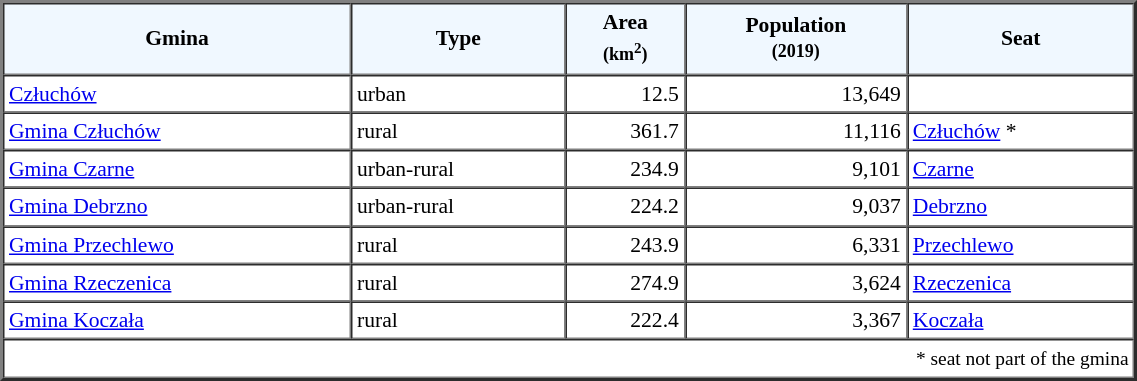<table width="60%" border="2" cellpadding="3" cellspacing="0" style="font-size:90%;line-height:120%;">
<tr bgcolor="F0F8FF">
<td style="text-align:center;"><strong>Gmina</strong></td>
<td style="text-align:center;"><strong>Type</strong></td>
<td style="text-align:center;"><strong>Area<br><small>(km<sup>2</sup>)</small></strong></td>
<td style="text-align:center;"><strong>Population<br><small>(2019)</small></strong></td>
<td style="text-align:center;"><strong>Seat</strong></td>
</tr>
<tr>
<td><a href='#'>Człuchów</a></td>
<td>urban</td>
<td style="text-align:right;">12.5</td>
<td style="text-align:right;">13,649</td>
<td> </td>
</tr>
<tr>
<td><a href='#'>Gmina Człuchów</a></td>
<td>rural</td>
<td style="text-align:right;">361.7</td>
<td style="text-align:right;">11,116</td>
<td><a href='#'>Człuchów</a> *</td>
</tr>
<tr>
<td><a href='#'>Gmina Czarne</a></td>
<td>urban-rural</td>
<td style="text-align:right;">234.9</td>
<td style="text-align:right;">9,101</td>
<td><a href='#'>Czarne</a></td>
</tr>
<tr>
<td><a href='#'>Gmina Debrzno</a></td>
<td>urban-rural</td>
<td style="text-align:right;">224.2</td>
<td style="text-align:right;">9,037</td>
<td><a href='#'>Debrzno</a></td>
</tr>
<tr>
<td><a href='#'>Gmina Przechlewo</a></td>
<td>rural</td>
<td style="text-align:right;">243.9</td>
<td style="text-align:right;">6,331</td>
<td><a href='#'>Przechlewo</a></td>
</tr>
<tr>
<td><a href='#'>Gmina Rzeczenica</a></td>
<td>rural</td>
<td style="text-align:right;">274.9</td>
<td style="text-align:right;">3,624</td>
<td><a href='#'>Rzeczenica</a></td>
</tr>
<tr>
<td><a href='#'>Gmina Koczała</a></td>
<td>rural</td>
<td style="text-align:right;">222.4</td>
<td style="text-align:right;">3,367</td>
<td><a href='#'>Koczała</a></td>
</tr>
<tr>
<td colspan=5 style="text-align:right;font-size:90%">* seat not part of the gmina</td>
</tr>
<tr>
</tr>
</table>
